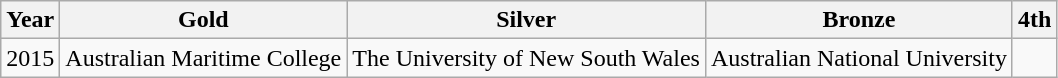<table class="wikitable">
<tr>
<th>Year</th>
<th>Gold</th>
<th>Silver</th>
<th>Bronze</th>
<th>4th</th>
</tr>
<tr>
<td>2015</td>
<td>Australian Maritime College</td>
<td>The University of New South Wales</td>
<td>Australian National University</td>
<td></td>
</tr>
</table>
